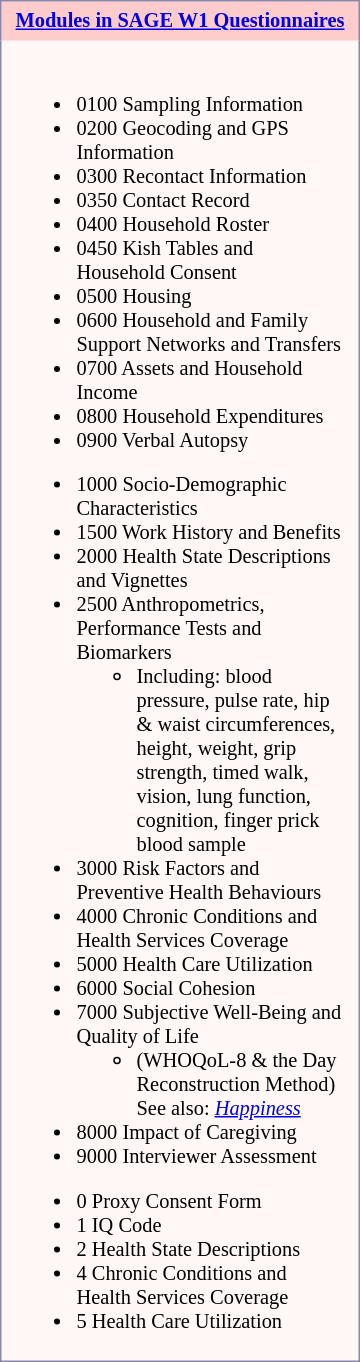<table cellpadding="1" style="float: right; border: 1px solid #8888aa; border-collapse:collapse; background: #fff8f7; padding: 5px; font-size: 85%; margin: 0 0 0 15px;width:240px">
<tr>
<td style="background: #fcc; text-align: center; padding: 5px;"><strong><a href='#'>Modules in SAGE W1 Questionnaires</a></strong><br></td>
</tr>
<tr>
<td style="padding: 5px 10px 5px 10px;"><br><ul><li>0100 Sampling Information</li><li>0200 Geocoding and GPS Information</li><li>0300 Recontact Information</li><li>0350 Contact Record</li><li>0400 Household Roster</li><li>0450 Kish Tables and Household Consent</li><li>0500 Housing</li><li>0600 Household and Family Support Networks and Transfers</li><li>0700 Assets and Household Income</li><li>0800 Household Expenditures</li><li>0900 Verbal Autopsy</li></ul><ul><li>1000 Socio-Demographic Characteristics</li><li>1500 Work History and Benefits</li><li>2000 Health State Descriptions and Vignettes</li><li>2500 Anthropometrics, Performance Tests and Biomarkers<ul><li>Including: blood pressure, pulse rate, hip & waist circumferences, height, weight, grip strength, timed walk, vision, lung function, cognition, finger prick blood sample</li></ul></li><li>3000 Risk Factors and Preventive Health Behaviours</li><li>4000 Chronic Conditions and Health Services Coverage</li><li>5000 Health Care Utilization</li><li>6000 Social Cohesion</li><li>7000 Subjective Well-Being and Quality of Life<ul><li>(WHOQoL-8 & the Day Reconstruction Method) See also: <em><a href='#'>Happiness</a></em></li></ul></li><li>8000 Impact of Caregiving</li><li>9000 Interviewer Assessment</li></ul><ul><li>0 Proxy Consent Form</li><li>1 IQ Code</li><li>2 Health State Descriptions</li><li>4 Chronic Conditions and Health Services Coverage</li><li>5 Health Care Utilization</li></ul></td>
</tr>
</table>
